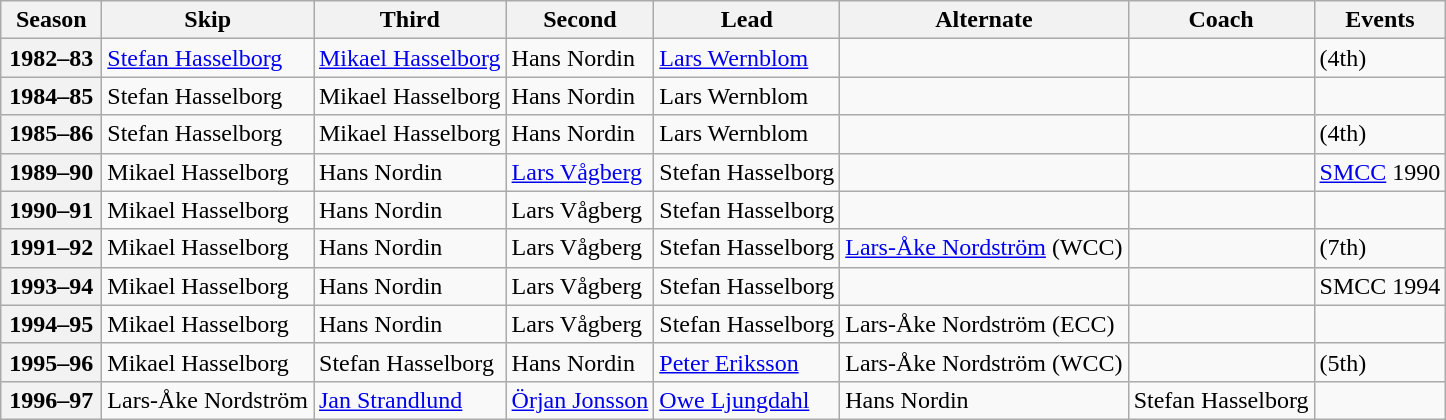<table class="wikitable">
<tr>
<th scope="col" width=60>Season</th>
<th scope="col">Skip</th>
<th scope="col">Third</th>
<th scope="col">Second</th>
<th scope="col">Lead</th>
<th scope="col">Alternate</th>
<th scope="col">Coach</th>
<th scope="col">Events</th>
</tr>
<tr>
<th scope="row">1982–83</th>
<td><a href='#'>Stefan Hasselborg</a></td>
<td><a href='#'>Mikael Hasselborg</a></td>
<td>Hans Nordin</td>
<td><a href='#'>Lars Wernblom</a></td>
<td></td>
<td></td>
<td> (4th)</td>
</tr>
<tr>
<th scope="row">1984–85</th>
<td>Stefan Hasselborg</td>
<td>Mikael Hasselborg</td>
<td>Hans Nordin</td>
<td>Lars Wernblom</td>
<td></td>
<td></td>
<td> </td>
</tr>
<tr>
<th scope="row">1985–86</th>
<td>Stefan Hasselborg</td>
<td>Mikael Hasselborg</td>
<td>Hans Nordin</td>
<td>Lars Wernblom</td>
<td></td>
<td></td>
<td> (4th)</td>
</tr>
<tr>
<th scope="row">1989–90</th>
<td>Mikael Hasselborg</td>
<td>Hans Nordin</td>
<td><a href='#'>Lars Vågberg</a></td>
<td>Stefan Hasselborg</td>
<td></td>
<td></td>
<td><a href='#'>SMCC</a> 1990 </td>
</tr>
<tr>
<th scope="row">1990–91</th>
<td>Mikael Hasselborg</td>
<td>Hans Nordin</td>
<td>Lars Vågberg</td>
<td>Stefan Hasselborg</td>
<td></td>
<td></td>
<td> </td>
</tr>
<tr>
<th scope="row">1991–92</th>
<td>Mikael Hasselborg</td>
<td>Hans Nordin</td>
<td>Lars Vågberg</td>
<td>Stefan Hasselborg</td>
<td><a href='#'>Lars-Åke Nordström</a> (WCC)</td>
<td></td>
<td> (7th)</td>
</tr>
<tr>
<th scope="row">1993–94</th>
<td>Mikael Hasselborg</td>
<td>Hans Nordin</td>
<td>Lars Vågberg</td>
<td>Stefan Hasselborg</td>
<td></td>
<td></td>
<td>SMCC 1994 </td>
</tr>
<tr>
<th scope="row">1994–95</th>
<td>Mikael Hasselborg</td>
<td>Hans Nordin</td>
<td>Lars Vågberg</td>
<td>Stefan Hasselborg</td>
<td>Lars-Åke Nordström (ECC)</td>
<td></td>
<td> </td>
</tr>
<tr>
<th scope="row">1995–96</th>
<td>Mikael Hasselborg</td>
<td>Stefan Hasselborg</td>
<td>Hans Nordin</td>
<td><a href='#'>Peter Eriksson</a></td>
<td>Lars-Åke Nordström (WCC)</td>
<td></td>
<td> (5th)</td>
</tr>
<tr>
<th scope="row">1996–97</th>
<td>Lars-Åke Nordström</td>
<td><a href='#'>Jan Strandlund</a></td>
<td><a href='#'>Örjan Jonsson</a></td>
<td><a href='#'>Owe Ljungdahl</a></td>
<td>Hans Nordin</td>
<td>Stefan Hasselborg</td>
<td> </td>
</tr>
</table>
